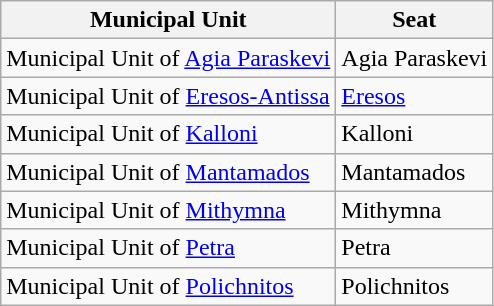<table class="wikitable">
<tr>
<th>Municipal Unit</th>
<th>Seat</th>
</tr>
<tr>
<td>Municipal Unit of <a href='#'>Agia Paraskevi</a></td>
<td>Agia Paraskevi</td>
</tr>
<tr>
<td>Municipal Unit of <a href='#'>Eresos-Antissa</a></td>
<td><a href='#'>Eresos</a></td>
</tr>
<tr>
<td>Municipal Unit of <a href='#'>Kalloni</a></td>
<td>Kalloni</td>
</tr>
<tr>
<td>Municipal Unit of <a href='#'>Mantamados</a></td>
<td>Mantamados</td>
</tr>
<tr>
<td>Municipal Unit of <a href='#'>Mithymna</a></td>
<td>Mithymna</td>
</tr>
<tr>
<td>Municipal Unit of <a href='#'>Petra</a></td>
<td>Petra</td>
</tr>
<tr>
<td>Municipal Unit of <a href='#'>Polichnitos</a></td>
<td>Polichnitos</td>
</tr>
</table>
